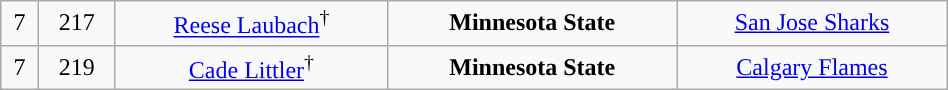<table class="wikitable sortable" width="50%">
<tr align="center" bgcolor="">
<td>7</td>
<td>217</td>
<td><a href='#'>Reese Laubach</a><sup>†</sup></td>
<td><strong>Minnesota State</strong></td>
<td><a href='#'>San Jose Sharks</a></td>
</tr>
<tr align="center" bgcolor="">
<td>7</td>
<td>219</td>
<td><a href='#'>Cade Littler</a><sup>†</sup></td>
<td><strong>Minnesota State</strong></td>
<td><a href='#'>Calgary Flames</a></td>
</tr>
</table>
